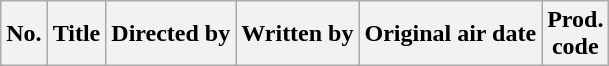<table class="wikitable plainrowheaders" style="background:#fff;">
<tr>
<th style="background:#;">No.</th>
<th style="background:#;">Title</th>
<th style="background:#;">Directed by</th>
<th style="background:#;">Written by</th>
<th style="background:#;">Original air date</th>
<th style="background:#;">Prod.<br>code<br>


















</th>
</tr>
</table>
